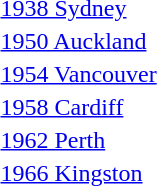<table>
<tr>
<td><a href='#'>1938 Sydney</a><br></td>
<td></td>
<td></td>
<td></td>
</tr>
<tr>
<td><a href='#'>1950 Auckland</a><br></td>
<td></td>
<td></td>
<td></td>
</tr>
<tr>
<td><a href='#'>1954 Vancouver</a><br></td>
<td></td>
<td></td>
<td></td>
</tr>
<tr>
<td><a href='#'>1958 Cardiff</a><br></td>
<td></td>
<td></td>
<td></td>
</tr>
<tr>
<td><a href='#'>1962 Perth</a><br></td>
<td></td>
<td></td>
<td></td>
</tr>
<tr>
<td><a href='#'>1966 Kingston</a><br></td>
<td></td>
<td></td>
<td></td>
</tr>
</table>
